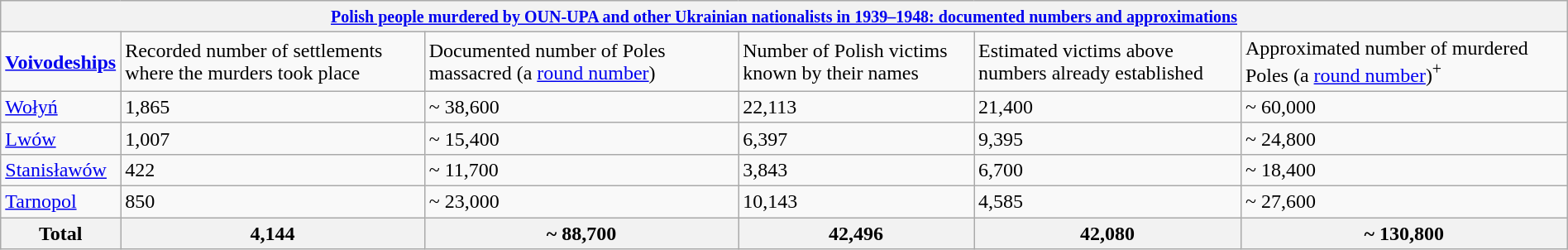<table class="wikitable" style="margin:1em auto;">
<tr>
<th colspan=10><small><a href='#'>Polish people murdered by OUN-UPA and other Ukrainian nationalists in 1939–1948: documented numbers and approximations</a></small></th>
</tr>
<tr>
<td><strong><a href='#'>Voivodeships</a></strong></td>
<td>Recorded number of settlements where the murders took place</td>
<td>Documented number of Poles massacred (a <a href='#'>round&nbsp;number</a>)</td>
<td>Number of Polish victims known by their names</td>
<td>Estimated victims above numbers already established</td>
<td>Approximated number of murdered Poles (a <a href='#'>round&nbsp;number</a>)<sup>+</sup></td>
</tr>
<tr>
<td><a href='#'>Wołyń</a></td>
<td>1,865</td>
<td>~ 38,600</td>
<td>22,113</td>
<td>21,400</td>
<td>~ 60,000</td>
</tr>
<tr>
<td><a href='#'>Lwów</a></td>
<td>1,007</td>
<td>~ 15,400</td>
<td>6,397</td>
<td>9,395</td>
<td>~ 24,800</td>
</tr>
<tr>
<td><a href='#'>Stanisławów</a></td>
<td>422</td>
<td>~ 11,700</td>
<td>3,843</td>
<td>6,700</td>
<td>~ 18,400</td>
</tr>
<tr>
<td><a href='#'>Tarnopol</a></td>
<td>850</td>
<td>~ 23,000</td>
<td>10,143</td>
<td>4,585</td>
<td>~ 27,600</td>
</tr>
<tr>
<th>Total</th>
<th>4,144</th>
<th>~ 88,700</th>
<th>42,496</th>
<th>42,080</th>
<th>~ 130,800</th>
</tr>
</table>
